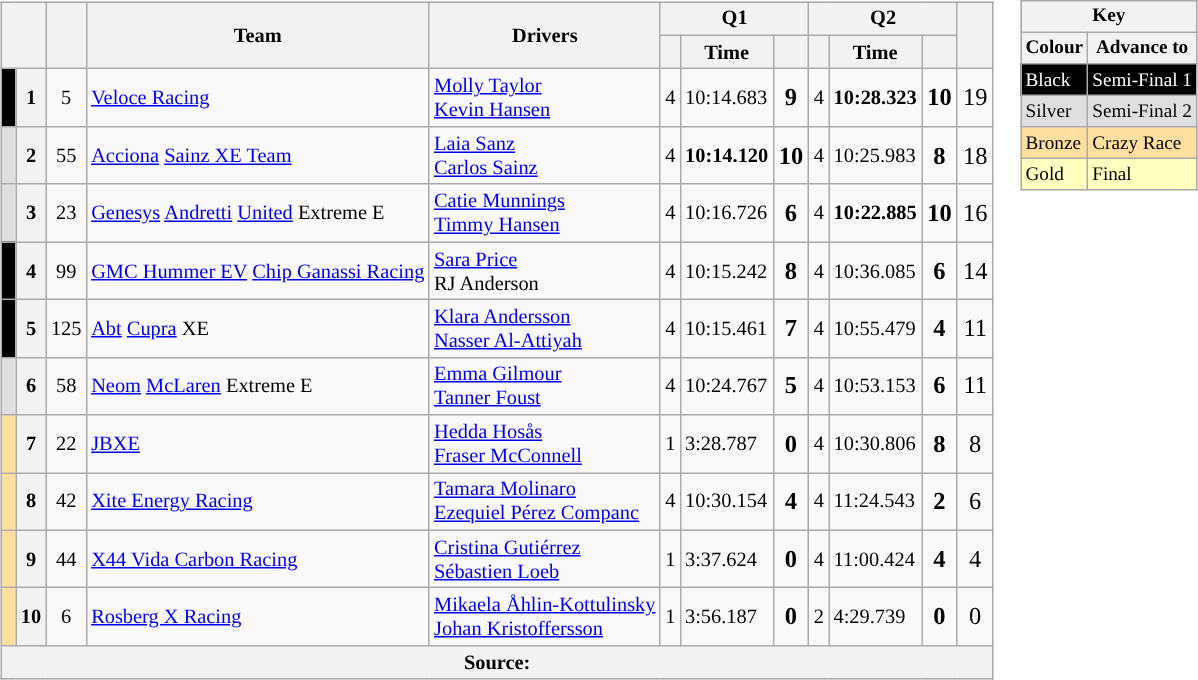<table>
<tr>
<td style="vertical-align:top;"><br><table class="wikitable sortable" style="font-size: 85%">
<tr>
<th scope="col" rowspan="2" colspan="2"></th>
<th scope="col" rowspan="2"></th>
<th scope="col" rowspan="2">Team</th>
<th scope="col" rowspan="2">Drivers</th>
<th scope="col" colspan="3">Q1</th>
<th scope="col" colspan="3">Q2</th>
<th scope="col" rowspan="2"></th>
</tr>
<tr class="sorttop">
<th></th>
<th>Time</th>
<th></th>
<th></th>
<th>Time</th>
<th></th>
</tr>
<tr>
<td style="background-color:#000000"> </td>
<th scope=row>1</th>
<td align=center>5</td>
<td> <a href='#'>Veloce Racing</a></td>
<td> <a href='#'>Molly Taylor</a><br> <a href='#'>Kevin Hansen</a></td>
<td data-sort-value="2">4</td>
<td data-sort-value="2">10:14.683</td>
<td data-sort-value="2" align=center style="font-size: 120%"><strong>9</strong></td>
<td data-sort-value="1">4</td>
<td data-sort-value="1"><strong>10:28.323</strong></td>
<td data-sort-value="1" align=center style="font-size: 120%"><strong>10</strong></td>
<td data-sort-value="1" align=center style="font-size: 120%">19</td>
</tr>
<tr>
<td style="background-color:#DFDFDF"> </td>
<th scope=row>2</th>
<td align=center>55</td>
<td> <a href='#'>Acciona</a>  <a href='#'>Sainz XE Team</a></td>
<td> <a href='#'>Laia Sanz</a><br> <a href='#'>Carlos Sainz</a></td>
<td data-sort-value="1">4</td>
<td data-sort-value="1"><strong>10:14.120</strong></td>
<td data-sort-value="1" align=center style="font-size: 120%"><strong>10</strong></td>
<td data-sort-value="2">4</td>
<td data-sort-value="2">10:25.983</td>
<td data-sort-value="2" align=center style="font-size: 120%"><strong>8</strong></td>
<td data-sort-value="2" align=center style="font-size: 120%">18</td>
</tr>
<tr>
<td style="background-color:#DFDFDF"> </td>
<th scope=row>3</th>
<td align=center>23</td>
<td> <a href='#'>Genesys</a> <a href='#'>Andretti</a> <a href='#'>United</a> Extreme E</td>
<td> <a href='#'>Catie Munnings</a><br> <a href='#'>Timmy Hansen</a></td>
<td data-sort-value="5">4</td>
<td data-sort-value="5">10:16.726</td>
<td data-sort-value="5" align=center style="font-size: 120%"><strong>6</strong></td>
<td data-sort-value="1">4</td>
<td data-sort-value="1"><strong>10:22.885</strong></td>
<td data-sort-value="1" align=center style="font-size: 120%"><strong>10</strong></td>
<td data-sort-value="3" align=center style="font-size: 120%">16</td>
</tr>
<tr>
<td style="background-color:#000000"> </td>
<th scope=row>4</th>
<td align=center>99</td>
<td> <a href='#'>GMC Hummer EV</a> <a href='#'>Chip Ganassi Racing</a></td>
<td> <a href='#'>Sara Price</a><br> RJ Anderson</td>
<td data-sort-value="3">4</td>
<td data-sort-value="3">10:15.242</td>
<td data-sort-value="3" align=center style="font-size: 120%"><strong>8</strong></td>
<td data-sort-value="3">4</td>
<td data-sort-value="3">10:36.085</td>
<td data-sort-value="3" align=center style="font-size: 120%"><strong>6</strong></td>
<td data-sort-value="5" align=center style="font-size: 120%">14</td>
</tr>
<tr>
<td style="background-color:#000000"> </td>
<th scope=row>5</th>
<td align=center>125</td>
<td> <a href='#'>Abt</a> <a href='#'>Cupra</a> XE</td>
<td> <a href='#'>Klara Andersson</a><br> <a href='#'>Nasser Al-Attiyah</a></td>
<td data-sort-value="4">4</td>
<td data-sort-value="4">10:15.461</td>
<td data-sort-value="4" align=center style="font-size: 120%"><strong>7</strong></td>
<td data-sort-value="4">4</td>
<td data-sort-value="4">10:55.479</td>
<td data-sort-value="4" align=center style="font-size: 120%"><strong>4</strong></td>
<td data-sort-value="4" align=center style="font-size: 120%">11</td>
</tr>
<tr>
<td style="background-color:#DFDFDF"> </td>
<th scope=row>6</th>
<td align=center>58</td>
<td> <a href='#'>Neom</a> <a href='#'>McLaren</a> Extreme E</td>
<td> <a href='#'>Emma Gilmour</a><br> <a href='#'>Tanner Foust</a></td>
<td data-sort-value="6">4</td>
<td data-sort-value="6">10:24.767</td>
<td data-sort-value="6" align=center style="font-size: 120%"><strong>5</strong></td>
<td data-sort-value="3">4</td>
<td data-sort-value="3">10:53.153</td>
<td data-sort-value="3" align=center style="font-size: 120%"><strong>6</strong></td>
<td data-sort-value="7" align=center style="font-size: 120%">11</td>
</tr>
<tr>
<td style="background-color:#FFDF9F"> </td>
<th scope=row>7</th>
<td align=center>22</td>
<td> <a href='#'>JBXE</a></td>
<td> <a href='#'>Hedda Hosås</a><br> <a href='#'>Fraser McConnell</a></td>
<td data-sort-value="10">1</td>
<td data-sort-value="10">3:28.787</td>
<td data-sort-value="10" align=center style="font-size: 120%"><strong>0</strong></td>
<td data-sort-value="2">4</td>
<td data-sort-value="2">10:30.806</td>
<td data-sort-value="2" align=center style="font-size: 120%"><strong>8</strong></td>
<td data-sort-value="8" align=center style="font-size: 120%">8</td>
</tr>
<tr>
<td style="background-color:#FFDF9F"> </td>
<th scope=row>8</th>
<td align=center>42</td>
<td> <a href='#'>Xite Energy Racing</a></td>
<td> <a href='#'>Tamara Molinaro</a><br> <a href='#'>Ezequiel Pérez Companc</a></td>
<td data-sort-value="7">4</td>
<td data-sort-value="7">10:30.154</td>
<td data-sort-value="7" align=center style="font-size: 120%"><strong>4</strong></td>
<td data-sort-value="5">4</td>
<td data-sort-value="5">11:24.543</td>
<td data-sort-value="5" align=center style="font-size: 120%"><strong>2</strong></td>
<td data-sort-value="9" align=center style="font-size: 120%">6</td>
</tr>
<tr>
<td style="background-color:#FFDF9F"> </td>
<th scope=row>9</th>
<td align=center>44</td>
<td> <a href='#'>X44 Vida Carbon Racing</a></td>
<td> <a href='#'>Cristina Gutiérrez</a><br> <a href='#'>Sébastien Loeb</a></td>
<td data-sort-value="9">1</td>
<td data-sort-value="9">3:37.624</td>
<td data-sort-value="9" align=center style="font-size: 120%"><strong>0</strong></td>
<td data-sort-value="4">4</td>
<td data-sort-value="4">11:00.424</td>
<td data-sort-value="4" align=center style="font-size: 120%"><strong>4</strong></td>
<td data-sort-value="6" align=center style="font-size: 120%">4</td>
</tr>
<tr>
<td style="background-color:#FFDF9F"> </td>
<th scope=row>10</th>
<td align=center>6</td>
<td> <a href='#'>Rosberg X Racing</a></td>
<td> <a href='#'>Mikaela Åhlin-Kottulinsky</a><br> <a href='#'>Johan Kristoffersson</a></td>
<td data-sort-value="8">1</td>
<td data-sort-value="8">3:56.187</td>
<td data-sort-value="8" align=center style="font-size: 120%"><strong>0</strong></td>
<td data-sort-value="6">2</td>
<td data-sort-value="6">4:29.739</td>
<td data-sort-value="6" align=center style="font-size: 120%"><strong>0</strong></td>
<td data-sort-value="10" align=center style="font-size: 120%">0</td>
</tr>
<tr>
<th colspan="12">Source:</th>
</tr>
</table>
</td>
<td style="vertical-align:top;"><br><table style="margin-right:0; font-size:80%" class="wikitable">
<tr>
<th colspan=2>Key</th>
</tr>
<tr>
<th>Colour</th>
<th>Advance to</th>
</tr>
<tr style="background-color:#000000; color:#FFFFFF">
<td>Black</td>
<td>Semi-Final 1</td>
</tr>
<tr style="background-color:#DFDFDF">
<td>Silver</td>
<td>Semi-Final 2</td>
</tr>
<tr style="background-color:#FFDF9F">
<td>Bronze</td>
<td>Crazy Race</td>
</tr>
<tr style="background-color:#FFFFBF">
<td>Gold</td>
<td>Final</td>
</tr>
</table>
</td>
</tr>
</table>
